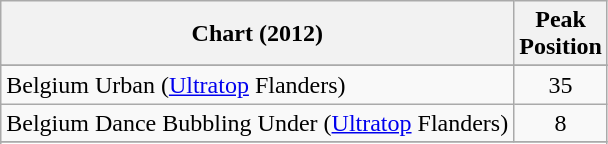<table class="wikitable sortable">
<tr>
<th>Chart (2012)</th>
<th>Peak<br>Position</th>
</tr>
<tr>
</tr>
<tr>
<td>Belgium Urban (<a href='#'>Ultratop</a> Flanders)</td>
<td align="center">35</td>
</tr>
<tr>
<td>Belgium Dance Bubbling Under (<a href='#'>Ultratop</a> Flanders)</td>
<td align="center">8</td>
</tr>
<tr>
</tr>
<tr>
</tr>
<tr>
</tr>
<tr>
</tr>
<tr>
</tr>
<tr>
</tr>
</table>
